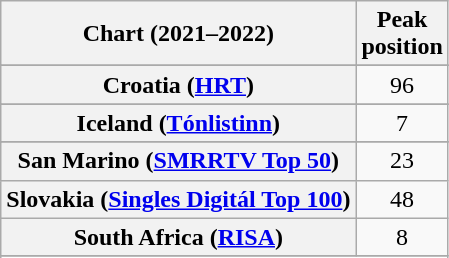<table class="wikitable sortable plainrowheaders" style="text-align:center">
<tr>
<th scope="col">Chart (2021–2022)</th>
<th scope="col">Peak<br>position</th>
</tr>
<tr>
</tr>
<tr>
</tr>
<tr>
<th scope="row">Croatia (<a href='#'>HRT</a>)</th>
<td>96</td>
</tr>
<tr>
</tr>
<tr>
</tr>
<tr>
</tr>
<tr>
</tr>
<tr>
<th scope="row">Iceland (<a href='#'>Tónlistinn</a>)</th>
<td>7</td>
</tr>
<tr>
</tr>
<tr>
</tr>
<tr>
</tr>
<tr>
</tr>
<tr>
</tr>
<tr>
</tr>
<tr>
<th scope="row">San Marino (<a href='#'>SMRRTV Top 50</a>)</th>
<td>23</td>
</tr>
<tr>
<th scope="row">Slovakia (<a href='#'>Singles Digitál Top 100</a>)</th>
<td>48</td>
</tr>
<tr>
<th scope="row">South Africa (<a href='#'>RISA</a>)</th>
<td>8</td>
</tr>
<tr>
</tr>
<tr>
</tr>
<tr>
</tr>
<tr>
</tr>
</table>
